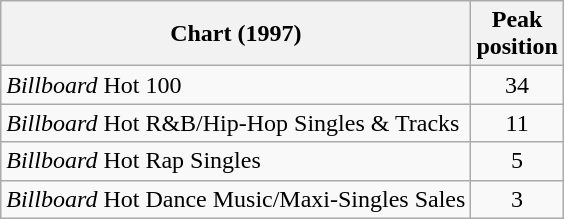<table class="wikitable">
<tr>
<th>Chart (1997)</th>
<th>Peak<br>position</th>
</tr>
<tr>
<td><em>Billboard</em> Hot 100</td>
<td align="center">34</td>
</tr>
<tr>
<td><em>Billboard</em> Hot R&B/Hip-Hop Singles & Tracks</td>
<td align="center">11</td>
</tr>
<tr>
<td><em>Billboard</em> Hot Rap Singles</td>
<td align="center">5</td>
</tr>
<tr>
<td><em>Billboard</em> Hot Dance Music/Maxi-Singles Sales</td>
<td align="center">3</td>
</tr>
</table>
